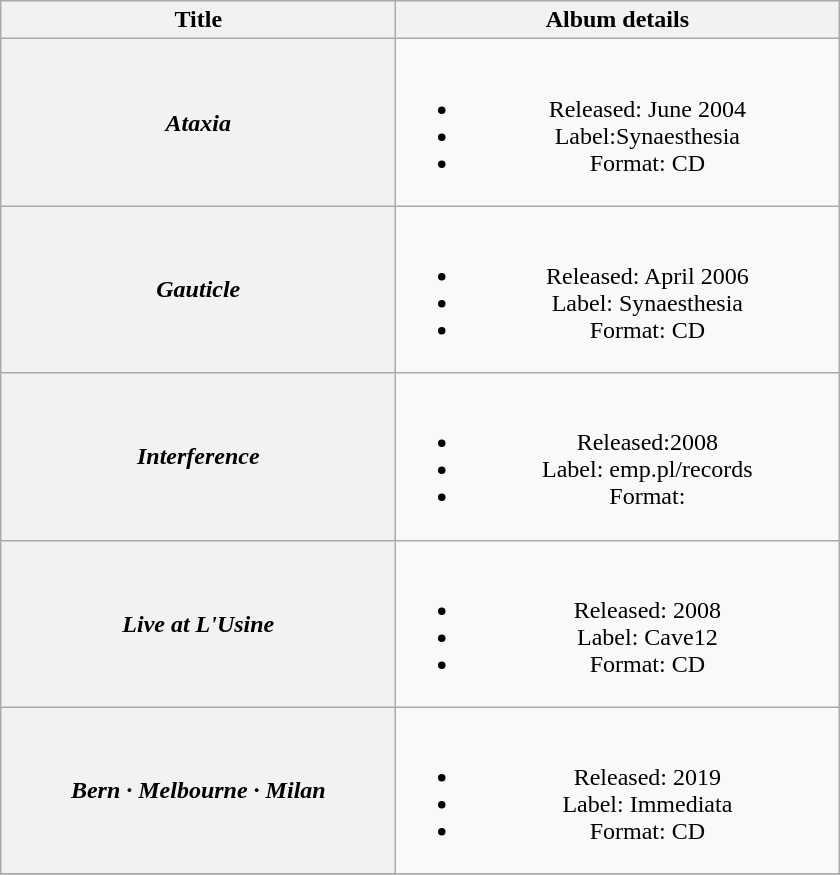<table class="wikitable plainrowheaders" style="text-align:center;">
<tr>
<th scope="col" style="width:16em;">Title</th>
<th scope="col" style="width:18em;">Album details</th>
</tr>
<tr>
<th scope="row"><em>Ataxia</em></th>
<td><br><ul><li>Released: June 2004</li><li>Label:Synaesthesia</li><li>Format: CD</li></ul></td>
</tr>
<tr>
<th scope="row"><em>Gauticle</em></th>
<td><br><ul><li>Released: April 2006</li><li>Label: Synaesthesia  </li><li>Format: CD</li></ul></td>
</tr>
<tr>
<th scope="row"><em>Interference</em></th>
<td><br><ul><li>Released:2008</li><li>Label: emp.pl/records </li><li>Format:</li></ul></td>
</tr>
<tr>
<th scope="row"><em>Live at L'Usine</em></th>
<td><br><ul><li>Released: 2008</li><li>Label: Cave12</li><li>Format: CD</li></ul></td>
</tr>
<tr>
<th scope="row"><em>Bern · Melbourne · Milan</em></th>
<td><br><ul><li>Released: 2019</li><li>Label: Immediata</li><li>Format: CD</li></ul></td>
</tr>
<tr>
</tr>
</table>
